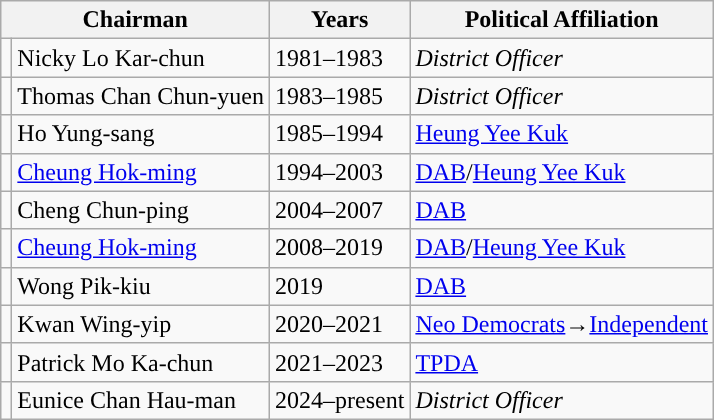<table class="wikitable">
<tr>
<th colspan=2>Chairman</th>
<th>Years</th>
<th>Political Affiliation</th>
</tr>
<tr>
<td style="color:inherit;background:"></td>
<td>Nicky Lo Kar-chun</td>
<td>1981–1983</td>
<td><em>District Officer</em></td>
</tr>
<tr>
<td style="color:inherit;background:"></td>
<td>Thomas Chan Chun-yuen</td>
<td>1983–1985</td>
<td><em>District Officer</em></td>
</tr>
<tr>
<td style="color:inherit;background:"></td>
<td>Ho Yung-sang</td>
<td>1985–1994</td>
<td><a href='#'>Heung Yee Kuk</a></td>
</tr>
<tr>
<td style="color:inherit;background:"></td>
<td><a href='#'>Cheung Hok-ming</a></td>
<td>1994–2003</td>
<td><a href='#'>DAB</a>/<a href='#'>Heung Yee Kuk</a></td>
</tr>
<tr>
<td style="color:inherit;background:"></td>
<td>Cheng Chun-ping</td>
<td>2004–2007</td>
<td><a href='#'>DAB</a></td>
</tr>
<tr>
<td style="color:inherit;background:"></td>
<td><a href='#'>Cheung Hok-ming</a></td>
<td>2008–2019</td>
<td><a href='#'>DAB</a>/<a href='#'>Heung Yee Kuk</a></td>
</tr>
<tr>
<td style="color:inherit;background:"></td>
<td>Wong Pik-kiu</td>
<td>2019</td>
<td><a href='#'>DAB</a></td>
</tr>
<tr>
<td style="color:inherit;background:"></td>
<td>Kwan Wing-yip</td>
<td>2020–2021</td>
<td><a href='#'>Neo Democrats</a>→<a href='#'>Independent</a></td>
</tr>
<tr>
<td style="color:inherit;background:"></td>
<td>Patrick Mo Ka-chun</td>
<td>2021–2023</td>
<td><a href='#'>TPDA</a></td>
</tr>
<tr>
<td style="color:inherit;background:"></td>
<td>Eunice Chan Hau-man</td>
<td>2024–present</td>
<td><em>District Officer</em></td>
</tr>
</table>
